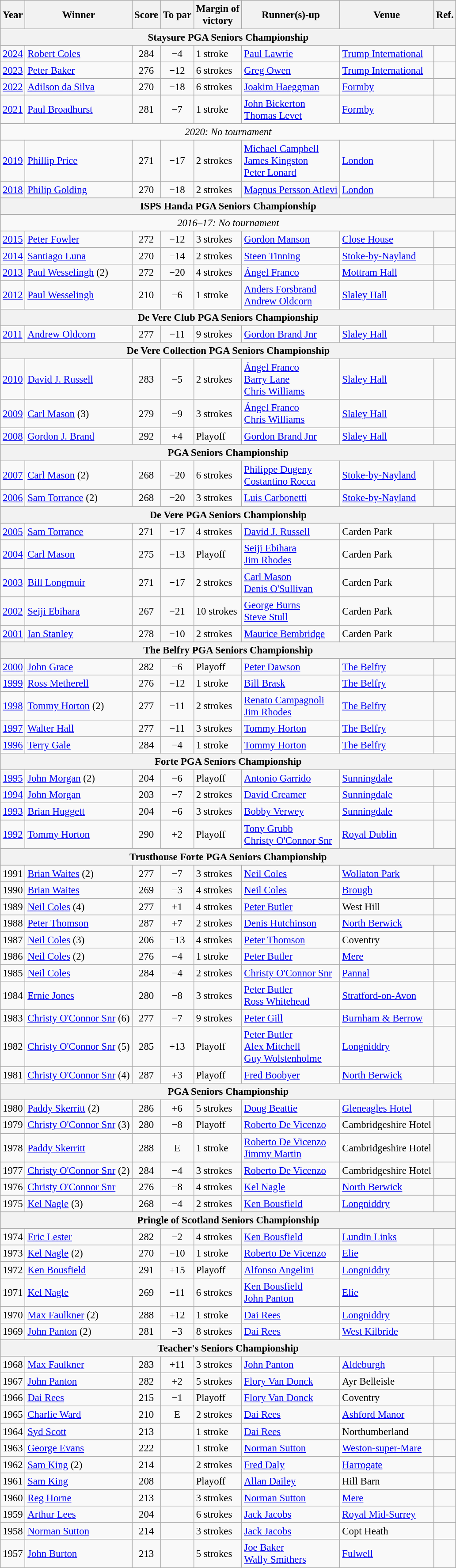<table class="wikitable" style="font-size:95%">
<tr>
<th>Year</th>
<th>Winner</th>
<th>Score</th>
<th>To par</th>
<th>Margin of<br>victory</th>
<th>Runner(s)-up</th>
<th>Venue</th>
<th>Ref.</th>
</tr>
<tr>
<th colspan=8>Staysure PGA Seniors Championship</th>
</tr>
<tr>
<td><a href='#'>2024</a></td>
<td> <a href='#'>Robert Coles</a></td>
<td align=center>284</td>
<td align=center>−4</td>
<td>1 stroke</td>
<td> <a href='#'>Paul Lawrie</a></td>
<td><a href='#'>Trump International</a></td>
<td></td>
</tr>
<tr>
<td><a href='#'>2023</a></td>
<td> <a href='#'>Peter Baker</a></td>
<td align=center>276</td>
<td align=center>−12</td>
<td>6 strokes</td>
<td> <a href='#'>Greg Owen</a></td>
<td><a href='#'>Trump International</a></td>
<td></td>
</tr>
<tr>
<td><a href='#'>2022</a></td>
<td> <a href='#'>Adilson da Silva</a></td>
<td align=center>270</td>
<td align=center>−18</td>
<td>6 strokes</td>
<td> <a href='#'>Joakim Haeggman</a></td>
<td><a href='#'>Formby</a></td>
<td></td>
</tr>
<tr>
<td><a href='#'>2021</a></td>
<td> <a href='#'>Paul Broadhurst</a></td>
<td align=center>281</td>
<td align=center>−7</td>
<td>1 stroke</td>
<td> <a href='#'>John Bickerton</a><br> <a href='#'>Thomas Levet</a></td>
<td><a href='#'>Formby</a></td>
<td></td>
</tr>
<tr>
<td colspan=8 align=center><em>2020: No tournament</em></td>
</tr>
<tr>
<td><a href='#'>2019</a></td>
<td> <a href='#'>Phillip Price</a></td>
<td align=center>271</td>
<td align=center>−17</td>
<td>2 strokes</td>
<td> <a href='#'>Michael Campbell</a><br> <a href='#'>James Kingston</a><br> <a href='#'>Peter Lonard</a></td>
<td><a href='#'>London</a></td>
<td></td>
</tr>
<tr>
<td><a href='#'>2018</a></td>
<td> <a href='#'>Philip Golding</a></td>
<td align=center>270</td>
<td align=center>−18</td>
<td>2 strokes</td>
<td> <a href='#'>Magnus Persson Atlevi</a></td>
<td><a href='#'>London</a></td>
<td></td>
</tr>
<tr>
<th colspan=8>ISPS Handa PGA Seniors Championship</th>
</tr>
<tr>
<td colspan=8 align=center><em>2016–17: No tournament</em></td>
</tr>
<tr>
<td><a href='#'>2015</a></td>
<td> <a href='#'>Peter Fowler</a></td>
<td align=center>272</td>
<td align=center>−12</td>
<td>3 strokes</td>
<td> <a href='#'>Gordon Manson</a></td>
<td><a href='#'>Close House</a></td>
<td></td>
</tr>
<tr>
<td><a href='#'>2014</a></td>
<td> <a href='#'>Santiago Luna</a></td>
<td align=center>270</td>
<td align=center>−14</td>
<td>2 strokes</td>
<td> <a href='#'>Steen Tinning</a></td>
<td><a href='#'>Stoke-by-Nayland</a></td>
<td></td>
</tr>
<tr>
<td><a href='#'>2013</a></td>
<td> <a href='#'>Paul Wesselingh</a> (2)</td>
<td align=center>272</td>
<td align=center>−20</td>
<td>4 strokes</td>
<td> <a href='#'>Ángel Franco</a></td>
<td><a href='#'>Mottram Hall</a></td>
<td></td>
</tr>
<tr>
<td><a href='#'>2012</a></td>
<td> <a href='#'>Paul Wesselingh</a></td>
<td align=center>210</td>
<td align=center>−6</td>
<td>1 stroke</td>
<td> <a href='#'>Anders Forsbrand</a><br> <a href='#'>Andrew Oldcorn</a></td>
<td><a href='#'>Slaley Hall</a></td>
<td></td>
</tr>
<tr>
<th colspan=8>De Vere Club PGA Seniors Championship</th>
</tr>
<tr>
<td><a href='#'>2011</a></td>
<td> <a href='#'>Andrew Oldcorn</a></td>
<td align=center>277</td>
<td align=center>−11</td>
<td>9 strokes</td>
<td> <a href='#'>Gordon Brand Jnr</a></td>
<td><a href='#'>Slaley Hall</a></td>
<td></td>
</tr>
<tr>
<th colspan=8>De Vere Collection PGA Seniors Championship</th>
</tr>
<tr>
<td><a href='#'>2010</a></td>
<td> <a href='#'>David J. Russell</a></td>
<td align=center>283</td>
<td align=center>−5</td>
<td>2 strokes</td>
<td> <a href='#'>Ángel Franco</a><br> <a href='#'>Barry Lane</a><br> <a href='#'>Chris Williams</a></td>
<td><a href='#'>Slaley Hall</a></td>
<td></td>
</tr>
<tr>
<td><a href='#'>2009</a></td>
<td> <a href='#'>Carl Mason</a> (3)</td>
<td align=center>279</td>
<td align=center>−9</td>
<td>3 strokes</td>
<td> <a href='#'>Ángel Franco</a><br> <a href='#'>Chris Williams</a></td>
<td><a href='#'>Slaley Hall</a></td>
<td></td>
</tr>
<tr>
<td><a href='#'>2008</a></td>
<td> <a href='#'>Gordon J. Brand</a></td>
<td align=center>292</td>
<td align=center>+4</td>
<td>Playoff</td>
<td> <a href='#'>Gordon Brand Jnr</a></td>
<td><a href='#'>Slaley Hall</a></td>
<td></td>
</tr>
<tr>
<th colspan=8>PGA Seniors Championship</th>
</tr>
<tr>
<td><a href='#'>2007</a></td>
<td> <a href='#'>Carl Mason</a> (2)</td>
<td align=center>268</td>
<td align=center>−20</td>
<td>6 strokes</td>
<td> <a href='#'>Philippe Dugeny</a><br> <a href='#'>Costantino Rocca</a></td>
<td><a href='#'>Stoke-by-Nayland</a></td>
<td></td>
</tr>
<tr>
<td><a href='#'>2006</a></td>
<td> <a href='#'>Sam Torrance</a> (2)</td>
<td align=center>268</td>
<td align=center>−20</td>
<td>3 strokes</td>
<td> <a href='#'>Luis Carbonetti</a></td>
<td><a href='#'>Stoke-by-Nayland</a></td>
<td></td>
</tr>
<tr>
<th colspan=8>De Vere PGA Seniors Championship</th>
</tr>
<tr>
<td><a href='#'>2005</a></td>
<td> <a href='#'>Sam Torrance</a></td>
<td align=center>271</td>
<td align=center>−17</td>
<td>4 strokes</td>
<td> <a href='#'>David J. Russell</a></td>
<td>Carden Park</td>
<td></td>
</tr>
<tr>
<td><a href='#'>2004</a></td>
<td> <a href='#'>Carl Mason</a></td>
<td align=center>275</td>
<td align=center>−13</td>
<td>Playoff</td>
<td> <a href='#'>Seiji Ebihara</a><br> <a href='#'>Jim Rhodes</a></td>
<td>Carden Park</td>
<td></td>
</tr>
<tr>
<td><a href='#'>2003</a></td>
<td> <a href='#'>Bill Longmuir</a></td>
<td align=center>271</td>
<td align=center>−17</td>
<td>2 strokes</td>
<td> <a href='#'>Carl Mason</a><br> <a href='#'>Denis O'Sullivan</a></td>
<td>Carden Park</td>
<td></td>
</tr>
<tr>
<td><a href='#'>2002</a></td>
<td> <a href='#'>Seiji Ebihara</a></td>
<td align=center>267</td>
<td align=center>−21</td>
<td>10 strokes</td>
<td> <a href='#'>George Burns</a><br> <a href='#'>Steve Stull</a></td>
<td>Carden Park</td>
<td></td>
</tr>
<tr>
<td><a href='#'>2001</a></td>
<td> <a href='#'>Ian Stanley</a></td>
<td align=center>278</td>
<td align=center>−10</td>
<td>2 strokes</td>
<td> <a href='#'>Maurice Bembridge</a></td>
<td>Carden Park</td>
<td></td>
</tr>
<tr>
<th colspan=8>The Belfry PGA Seniors Championship</th>
</tr>
<tr>
<td><a href='#'>2000</a></td>
<td> <a href='#'>John Grace</a></td>
<td align=center>282</td>
<td align=center>−6</td>
<td>Playoff</td>
<td> <a href='#'>Peter Dawson</a></td>
<td><a href='#'>The Belfry</a></td>
<td></td>
</tr>
<tr>
<td><a href='#'>1999</a></td>
<td> <a href='#'>Ross Metherell</a></td>
<td align=center>276</td>
<td align=center>−12</td>
<td>1 stroke</td>
<td> <a href='#'>Bill Brask</a></td>
<td><a href='#'>The Belfry</a></td>
<td></td>
</tr>
<tr>
<td><a href='#'>1998</a></td>
<td> <a href='#'>Tommy Horton</a> (2)</td>
<td align=center>277</td>
<td align=center>−11</td>
<td>2 strokes</td>
<td> <a href='#'>Renato Campagnoli</a><br> <a href='#'>Jim Rhodes</a></td>
<td><a href='#'>The Belfry</a></td>
<td></td>
</tr>
<tr>
<td><a href='#'>1997</a></td>
<td> <a href='#'>Walter Hall</a></td>
<td align=center>277</td>
<td align=center>−11</td>
<td>3 strokes</td>
<td> <a href='#'>Tommy Horton</a></td>
<td><a href='#'>The Belfry</a></td>
<td></td>
</tr>
<tr>
<td><a href='#'>1996</a></td>
<td> <a href='#'>Terry Gale</a></td>
<td align=center>284</td>
<td align=center>−4</td>
<td>1 stroke</td>
<td> <a href='#'>Tommy Horton</a></td>
<td><a href='#'>The Belfry</a></td>
<td></td>
</tr>
<tr>
<th colspan=8>Forte PGA Seniors Championship</th>
</tr>
<tr>
<td><a href='#'>1995</a></td>
<td> <a href='#'>John Morgan</a> (2)</td>
<td align=center>204</td>
<td align=center>−6</td>
<td>Playoff</td>
<td> <a href='#'>Antonio Garrido</a></td>
<td><a href='#'>Sunningdale</a></td>
<td></td>
</tr>
<tr>
<td><a href='#'>1994</a></td>
<td> <a href='#'>John Morgan</a></td>
<td align=center>203</td>
<td align=center>−7</td>
<td>2 strokes</td>
<td> <a href='#'>David Creamer</a></td>
<td><a href='#'>Sunningdale</a></td>
<td></td>
</tr>
<tr>
<td><a href='#'>1993</a></td>
<td> <a href='#'>Brian Huggett</a></td>
<td align=center>204</td>
<td align=center>−6</td>
<td>3 strokes</td>
<td> <a href='#'>Bobby Verwey</a></td>
<td><a href='#'>Sunningdale</a></td>
<td></td>
</tr>
<tr>
<td><a href='#'>1992</a></td>
<td> <a href='#'>Tommy Horton</a></td>
<td align=center>290</td>
<td align=center>+2</td>
<td>Playoff</td>
<td> <a href='#'>Tony Grubb</a><br> <a href='#'>Christy O'Connor Snr</a></td>
<td><a href='#'>Royal Dublin</a></td>
<td></td>
</tr>
<tr>
<th colspan=8>Trusthouse Forte PGA Seniors Championship</th>
</tr>
<tr>
<td>1991</td>
<td> <a href='#'>Brian Waites</a> (2)</td>
<td align=center>277</td>
<td align=center>−7</td>
<td>3 strokes</td>
<td> <a href='#'>Neil Coles</a></td>
<td><a href='#'>Wollaton Park</a></td>
<td></td>
</tr>
<tr>
<td>1990</td>
<td> <a href='#'>Brian Waites</a></td>
<td align=center>269</td>
<td align=center>−3</td>
<td>4 strokes</td>
<td> <a href='#'>Neil Coles</a></td>
<td><a href='#'>Brough</a></td>
<td></td>
</tr>
<tr>
<td>1989</td>
<td> <a href='#'>Neil Coles</a> (4)</td>
<td align=center>277</td>
<td align=center>+1</td>
<td>4 strokes</td>
<td> <a href='#'>Peter Butler</a></td>
<td>West Hill</td>
<td></td>
</tr>
<tr>
<td>1988</td>
<td> <a href='#'>Peter Thomson</a></td>
<td align=center>287</td>
<td align=center>+7</td>
<td>2 strokes</td>
<td> <a href='#'>Denis Hutchinson</a></td>
<td><a href='#'>North Berwick</a></td>
<td></td>
</tr>
<tr>
<td>1987</td>
<td> <a href='#'>Neil Coles</a> (3)</td>
<td align=center>206</td>
<td align=center>−13</td>
<td>4 strokes</td>
<td> <a href='#'>Peter Thomson</a></td>
<td>Coventry</td>
<td></td>
</tr>
<tr>
<td>1986</td>
<td> <a href='#'>Neil Coles</a> (2)</td>
<td align=center>276</td>
<td align=center>−4</td>
<td>1 stroke</td>
<td> <a href='#'>Peter Butler</a></td>
<td><a href='#'>Mere</a></td>
<td></td>
</tr>
<tr>
<td>1985</td>
<td> <a href='#'>Neil Coles</a></td>
<td align=center>284</td>
<td align=center>−4</td>
<td>2 strokes</td>
<td> <a href='#'>Christy O'Connor Snr</a></td>
<td><a href='#'>Pannal</a></td>
<td></td>
</tr>
<tr>
<td>1984</td>
<td> <a href='#'>Ernie Jones</a></td>
<td align=center>280</td>
<td align=center>−8</td>
<td>3 strokes</td>
<td> <a href='#'>Peter Butler</a><br> <a href='#'>Ross Whitehead</a></td>
<td><a href='#'>Stratford-on-Avon</a></td>
<td></td>
</tr>
<tr>
<td>1983</td>
<td> <a href='#'>Christy O'Connor Snr</a> (6)</td>
<td align=center>277</td>
<td align=center>−7</td>
<td>9 strokes</td>
<td> <a href='#'>Peter Gill</a></td>
<td><a href='#'>Burnham & Berrow</a></td>
<td></td>
</tr>
<tr>
<td>1982</td>
<td> <a href='#'>Christy O'Connor Snr</a> (5)</td>
<td align=center>285</td>
<td align=center>+13</td>
<td>Playoff</td>
<td> <a href='#'>Peter Butler</a><br> <a href='#'>Alex Mitchell</a><br> <a href='#'>Guy Wolstenholme</a></td>
<td><a href='#'>Longniddry</a></td>
<td></td>
</tr>
<tr>
<td>1981</td>
<td> <a href='#'>Christy O'Connor Snr</a> (4)</td>
<td align=center>287</td>
<td align=center>+3</td>
<td>Playoff</td>
<td> <a href='#'>Fred Boobyer</a></td>
<td><a href='#'>North Berwick</a></td>
<td></td>
</tr>
<tr>
<th colspan=8>PGA Seniors Championship</th>
</tr>
<tr>
<td>1980</td>
<td> <a href='#'>Paddy Skerritt</a> (2)</td>
<td align=center>286</td>
<td align=center>+6</td>
<td>5 strokes</td>
<td> <a href='#'>Doug Beattie</a></td>
<td><a href='#'>Gleneagles Hotel</a></td>
<td></td>
</tr>
<tr>
<td>1979</td>
<td> <a href='#'>Christy O'Connor Snr</a> (3)</td>
<td align=center>280</td>
<td align=center>−8</td>
<td>Playoff</td>
<td> <a href='#'>Roberto De Vicenzo</a></td>
<td>Cambridgeshire Hotel</td>
<td></td>
</tr>
<tr>
<td>1978</td>
<td> <a href='#'>Paddy Skerritt</a></td>
<td align=center>288</td>
<td align=center>E</td>
<td>1 stroke</td>
<td> <a href='#'>Roberto De Vicenzo</a><br> <a href='#'>Jimmy Martin</a></td>
<td>Cambridgeshire Hotel</td>
<td></td>
</tr>
<tr>
<td>1977</td>
<td> <a href='#'>Christy O'Connor Snr</a> (2)</td>
<td align=center>284</td>
<td align=center>−4</td>
<td>3 strokes</td>
<td> <a href='#'>Roberto De Vicenzo</a></td>
<td>Cambridgeshire Hotel</td>
<td></td>
</tr>
<tr>
<td>1976</td>
<td> <a href='#'>Christy O'Connor Snr</a></td>
<td align=center>276</td>
<td align=center>−8</td>
<td>4 strokes</td>
<td> <a href='#'>Kel Nagle</a></td>
<td><a href='#'>North Berwick</a></td>
<td></td>
</tr>
<tr>
<td>1975</td>
<td> <a href='#'>Kel Nagle</a> (3)</td>
<td align=center>268</td>
<td align=center>−4</td>
<td>2 strokes</td>
<td> <a href='#'>Ken Bousfield</a></td>
<td><a href='#'>Longniddry</a></td>
<td></td>
</tr>
<tr>
<th colspan=8>Pringle of Scotland Seniors Championship</th>
</tr>
<tr>
<td>1974</td>
<td> <a href='#'>Eric Lester</a></td>
<td align=center>282</td>
<td align=center>−2</td>
<td>4 strokes</td>
<td> <a href='#'>Ken Bousfield</a></td>
<td><a href='#'>Lundin Links</a></td>
<td></td>
</tr>
<tr>
<td>1973</td>
<td> <a href='#'>Kel Nagle</a> (2)</td>
<td align=center>270</td>
<td align=center>−10</td>
<td>1 stroke</td>
<td> <a href='#'>Roberto De Vicenzo</a></td>
<td><a href='#'>Elie</a></td>
<td></td>
</tr>
<tr>
<td>1972</td>
<td> <a href='#'>Ken Bousfield</a></td>
<td align=center>291</td>
<td align=center>+15</td>
<td>Playoff</td>
<td> <a href='#'>Alfonso Angelini</a></td>
<td><a href='#'>Longniddry</a></td>
<td></td>
</tr>
<tr>
<td>1971</td>
<td> <a href='#'>Kel Nagle</a></td>
<td align=center>269</td>
<td align=center>−11</td>
<td>6 strokes</td>
<td> <a href='#'>Ken Bousfield</a><br> <a href='#'>John Panton</a></td>
<td><a href='#'>Elie</a></td>
<td></td>
</tr>
<tr>
<td>1970</td>
<td> <a href='#'>Max Faulkner</a> (2)</td>
<td align=center>288</td>
<td align=center>+12</td>
<td>1 stroke</td>
<td> <a href='#'>Dai Rees</a></td>
<td><a href='#'>Longniddry</a></td>
<td></td>
</tr>
<tr>
<td>1969</td>
<td> <a href='#'>John Panton</a> (2)</td>
<td align=center>281</td>
<td align=center>−3</td>
<td>8 strokes</td>
<td> <a href='#'>Dai Rees</a></td>
<td><a href='#'>West Kilbride</a></td>
<td></td>
</tr>
<tr>
<th colspan=8>Teacher's Seniors Championship</th>
</tr>
<tr>
<td>1968</td>
<td> <a href='#'>Max Faulkner</a></td>
<td align=center>283</td>
<td align=center>+11</td>
<td>3 strokes</td>
<td> <a href='#'>John Panton</a></td>
<td><a href='#'>Aldeburgh</a></td>
<td></td>
</tr>
<tr>
<td>1967</td>
<td> <a href='#'>John Panton</a></td>
<td align=center>282</td>
<td align=center>+2</td>
<td>5 strokes</td>
<td> <a href='#'>Flory Van Donck</a></td>
<td>Ayr Belleisle</td>
<td></td>
</tr>
<tr>
<td>1966</td>
<td> <a href='#'>Dai Rees</a></td>
<td align=center>215</td>
<td align=center>−1</td>
<td>Playoff</td>
<td> <a href='#'>Flory Van Donck</a></td>
<td>Coventry</td>
<td></td>
</tr>
<tr>
<td>1965</td>
<td> <a href='#'>Charlie Ward</a></td>
<td align=center>210</td>
<td align=center>E</td>
<td>2 strokes</td>
<td> <a href='#'>Dai Rees</a></td>
<td><a href='#'>Ashford Manor</a></td>
<td></td>
</tr>
<tr>
<td>1964</td>
<td> <a href='#'>Syd Scott</a></td>
<td align=center>213</td>
<td></td>
<td>1 stroke</td>
<td> <a href='#'>Dai Rees</a></td>
<td>Northumberland</td>
<td></td>
</tr>
<tr>
<td>1963</td>
<td> <a href='#'>George Evans</a></td>
<td align=center>222</td>
<td></td>
<td>1 stroke</td>
<td> <a href='#'>Norman Sutton</a></td>
<td><a href='#'>Weston-super-Mare</a></td>
<td></td>
</tr>
<tr>
<td>1962</td>
<td> <a href='#'>Sam King</a> (2)</td>
<td align=center>214</td>
<td></td>
<td>2 strokes</td>
<td> <a href='#'>Fred Daly</a></td>
<td><a href='#'>Harrogate</a></td>
<td></td>
</tr>
<tr>
<td>1961</td>
<td> <a href='#'>Sam King</a></td>
<td align=center>208</td>
<td></td>
<td>Playoff</td>
<td> <a href='#'>Allan Dailey</a></td>
<td>Hill Barn</td>
<td></td>
</tr>
<tr>
<td>1960</td>
<td> <a href='#'>Reg Horne</a></td>
<td align=center>213</td>
<td></td>
<td>3 strokes</td>
<td> <a href='#'>Norman Sutton</a></td>
<td><a href='#'>Mere</a></td>
<td></td>
</tr>
<tr>
<td>1959</td>
<td> <a href='#'>Arthur Lees</a></td>
<td align=center>204</td>
<td></td>
<td>6 strokes</td>
<td> <a href='#'>Jack Jacobs</a></td>
<td><a href='#'>Royal Mid-Surrey</a></td>
<td></td>
</tr>
<tr>
<td>1958</td>
<td> <a href='#'>Norman Sutton</a></td>
<td align=center>214</td>
<td></td>
<td>3 strokes</td>
<td> <a href='#'>Jack Jacobs</a></td>
<td>Copt Heath</td>
<td></td>
</tr>
<tr>
<td>1957</td>
<td> <a href='#'>John Burton</a></td>
<td align=center>213</td>
<td></td>
<td>5 strokes</td>
<td> <a href='#'>Joe Baker</a><br> <a href='#'>Wally Smithers</a></td>
<td><a href='#'>Fulwell</a></td>
<td></td>
</tr>
</table>
